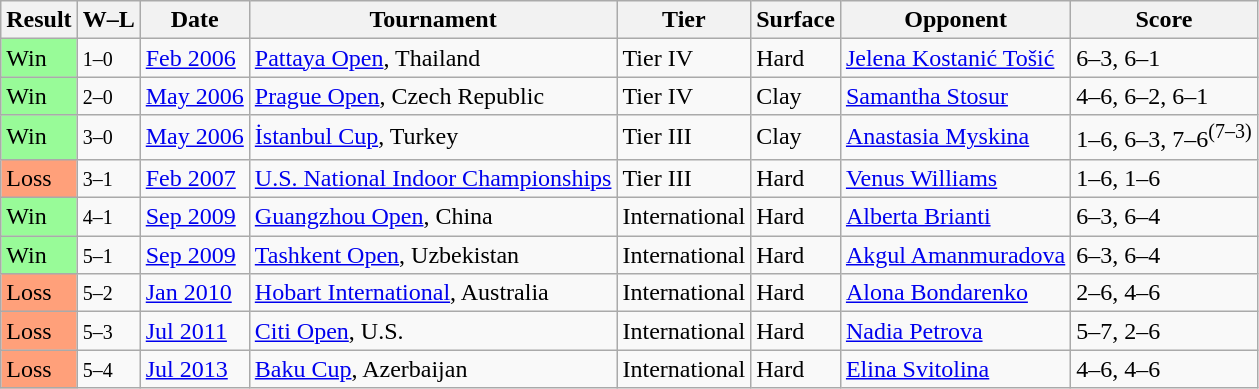<table class="sortable wikitable">
<tr>
<th>Result</th>
<th class="unsortable">W–L</th>
<th>Date</th>
<th>Tournament</th>
<th>Tier</th>
<th>Surface</th>
<th>Opponent</th>
<th class="unsortable">Score</th>
</tr>
<tr>
<td style="background:#98fb98;">Win</td>
<td><small>1–0</small></td>
<td><a href='#'>Feb 2006</a></td>
<td><a href='#'>Pattaya Open</a>, Thailand</td>
<td>Tier IV</td>
<td>Hard</td>
<td> <a href='#'>Jelena Kostanić Tošić</a></td>
<td>6–3, 6–1</td>
</tr>
<tr>
<td style="background:#98fb98;">Win</td>
<td><small>2–0</small></td>
<td><a href='#'>May 2006</a></td>
<td><a href='#'>Prague Open</a>, Czech Republic</td>
<td>Tier IV</td>
<td>Clay</td>
<td> <a href='#'>Samantha Stosur</a></td>
<td>4–6, 6–2, 6–1</td>
</tr>
<tr>
<td style="background:#98fb98;">Win</td>
<td><small>3–0</small></td>
<td><a href='#'>May 2006</a></td>
<td><a href='#'>İstanbul Cup</a>, Turkey</td>
<td>Tier III</td>
<td>Clay</td>
<td> <a href='#'>Anastasia Myskina</a></td>
<td>1–6, 6–3, 7–6<sup>(7–3)</sup></td>
</tr>
<tr>
<td style="background:#ffa07a;">Loss</td>
<td><small>3–1</small></td>
<td><a href='#'>Feb 2007</a></td>
<td><a href='#'>U.S. National Indoor Championships</a></td>
<td>Tier III</td>
<td>Hard</td>
<td> <a href='#'>Venus Williams</a></td>
<td>1–6, 1–6</td>
</tr>
<tr>
<td style="background:#98fb98;">Win</td>
<td><small>4–1</small></td>
<td><a href='#'>Sep 2009</a></td>
<td><a href='#'>Guangzhou Open</a>, China</td>
<td>International</td>
<td>Hard</td>
<td> <a href='#'>Alberta Brianti</a></td>
<td>6–3, 6–4</td>
</tr>
<tr>
<td style="background:#98fb98;">Win</td>
<td><small>5–1</small></td>
<td><a href='#'>Sep 2009</a></td>
<td><a href='#'>Tashkent Open</a>, Uzbekistan</td>
<td>International</td>
<td>Hard</td>
<td> <a href='#'>Akgul Amanmuradova</a></td>
<td>6–3, 6–4</td>
</tr>
<tr>
<td style="background:#ffa07a;">Loss</td>
<td><small>5–2</small></td>
<td><a href='#'>Jan 2010</a></td>
<td><a href='#'>Hobart International</a>, Australia</td>
<td>International</td>
<td>Hard</td>
<td> <a href='#'>Alona Bondarenko</a></td>
<td>2–6, 4–6</td>
</tr>
<tr>
<td style="background:#ffa07a;">Loss</td>
<td><small>5–3</small></td>
<td><a href='#'>Jul 2011</a></td>
<td><a href='#'>Citi Open</a>, U.S.</td>
<td>International</td>
<td>Hard</td>
<td> <a href='#'>Nadia Petrova</a></td>
<td>5–7, 2–6</td>
</tr>
<tr>
<td style="background:#ffa07a;">Loss</td>
<td><small>5–4</small></td>
<td><a href='#'>Jul 2013</a></td>
<td><a href='#'>Baku Cup</a>, Azerbaijan</td>
<td>International</td>
<td>Hard</td>
<td> <a href='#'>Elina Svitolina</a></td>
<td>4–6, 4–6</td>
</tr>
</table>
